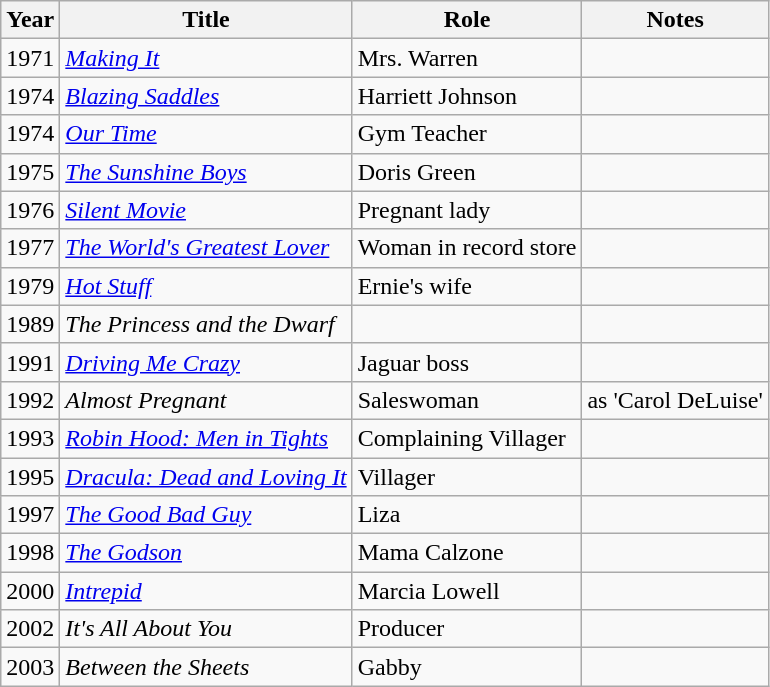<table class="wikitable sortable">
<tr>
<th>Year</th>
<th>Title</th>
<th>Role</th>
<th>Notes</th>
</tr>
<tr>
<td>1971</td>
<td><em><a href='#'>Making It</a></em></td>
<td>Mrs. Warren</td>
<td></td>
</tr>
<tr>
<td>1974</td>
<td><em><a href='#'>Blazing Saddles</a></em></td>
<td>Harriett Johnson</td>
<td></td>
</tr>
<tr>
<td>1974</td>
<td><em><a href='#'>Our Time</a></em></td>
<td>Gym Teacher</td>
<td></td>
</tr>
<tr>
<td>1975</td>
<td><em><a href='#'>The Sunshine Boys</a></em></td>
<td>Doris Green</td>
<td></td>
</tr>
<tr>
<td>1976</td>
<td><em><a href='#'>Silent Movie</a></em></td>
<td>Pregnant lady</td>
<td></td>
</tr>
<tr>
<td>1977</td>
<td><em><a href='#'>The World's Greatest Lover</a></em></td>
<td>Woman in record store</td>
<td></td>
</tr>
<tr>
<td>1979</td>
<td><em><a href='#'>Hot Stuff</a></em></td>
<td>Ernie's wife</td>
<td></td>
</tr>
<tr>
<td>1989</td>
<td><em>The Princess and the Dwarf</em></td>
<td></td>
<td></td>
</tr>
<tr>
<td>1991</td>
<td><em><a href='#'>Driving Me Crazy</a></em></td>
<td>Jaguar boss</td>
<td></td>
</tr>
<tr>
<td>1992</td>
<td><em>Almost Pregnant</em></td>
<td>Saleswoman</td>
<td>as 'Carol DeLuise'</td>
</tr>
<tr>
<td>1993</td>
<td><em><a href='#'>Robin Hood: Men in Tights</a></em></td>
<td>Complaining Villager</td>
<td></td>
</tr>
<tr>
<td>1995</td>
<td><em><a href='#'>Dracula: Dead and Loving It</a></em></td>
<td>Villager</td>
<td></td>
</tr>
<tr>
<td>1997</td>
<td><em><a href='#'>The Good Bad Guy</a></em></td>
<td>Liza</td>
<td></td>
</tr>
<tr>
<td>1998</td>
<td><em><a href='#'>The Godson</a></em></td>
<td>Mama Calzone</td>
<td></td>
</tr>
<tr>
<td>2000</td>
<td><em><a href='#'>Intrepid</a></em></td>
<td>Marcia Lowell</td>
<td></td>
</tr>
<tr>
<td>2002</td>
<td><em>It's All About You</em></td>
<td>Producer</td>
<td></td>
</tr>
<tr>
<td>2003</td>
<td><em>Between the Sheets</em></td>
<td>Gabby</td>
<td></td>
</tr>
</table>
